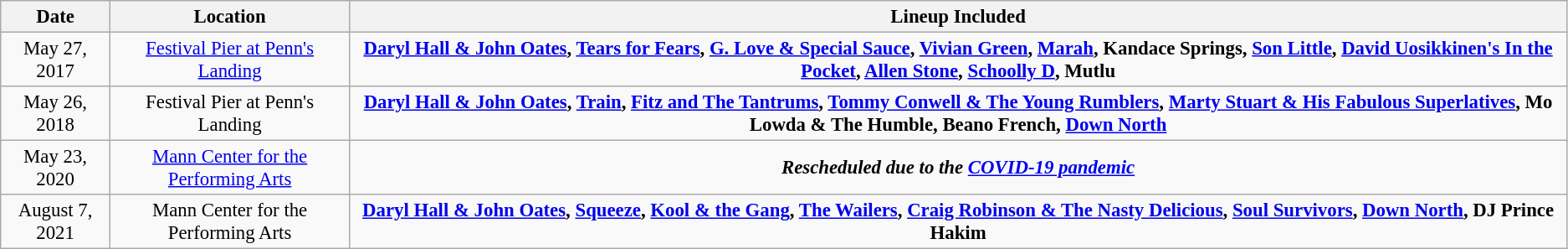<table class="wikitable" style="font-size:95%;text-align:center;">
<tr>
<th>Date</th>
<th>Location</th>
<th>Lineup Included</th>
</tr>
<tr>
<td>May 27, 2017</td>
<td><a href='#'>Festival Pier at Penn's Landing</a></td>
<td><strong><a href='#'>Daryl Hall & John Oates</a>, <a href='#'>Tears for Fears</a>, <a href='#'>G. Love & Special Sauce</a>, <a href='#'>Vivian Green</a>, <a href='#'>Marah</a>, Kandace Springs, <a href='#'>Son Little</a>, <a href='#'>David Uosikkinen's In the Pocket</a>, <a href='#'>Allen Stone</a>, <a href='#'>Schoolly D</a>, Mutlu</strong></td>
</tr>
<tr>
<td>May 26, 2018</td>
<td>Festival Pier at Penn's Landing</td>
<td><strong><a href='#'>Daryl Hall & John Oates</a>, <a href='#'>Train</a>, <a href='#'>Fitz and The Tantrums</a>, <a href='#'>Tommy Conwell & The Young Rumblers</a>, <a href='#'>Marty Stuart & His Fabulous Superlatives</a>, Mo Lowda & The Humble, Beano French, <a href='#'>Down North</a></strong></td>
</tr>
<tr>
<td>May 23, 2020</td>
<td><a href='#'>Mann Center for the Performing Arts</a></td>
<td><strong><em>Rescheduled due to the <a href='#'>COVID-19 pandemic</a></em></strong></td>
</tr>
<tr>
<td>August 7, 2021</td>
<td>Mann Center for the Performing Arts</td>
<td><strong><a href='#'>Daryl Hall & John Oates</a>, <a href='#'>Squeeze</a>, <a href='#'>Kool & the Gang</a>, <a href='#'>The Wailers</a>, <a href='#'>Craig Robinson & The Nasty Delicious</a>, <a href='#'>Soul Survivors</a>, <a href='#'>Down North</a>, DJ Prince Hakim</strong></td>
</tr>
</table>
